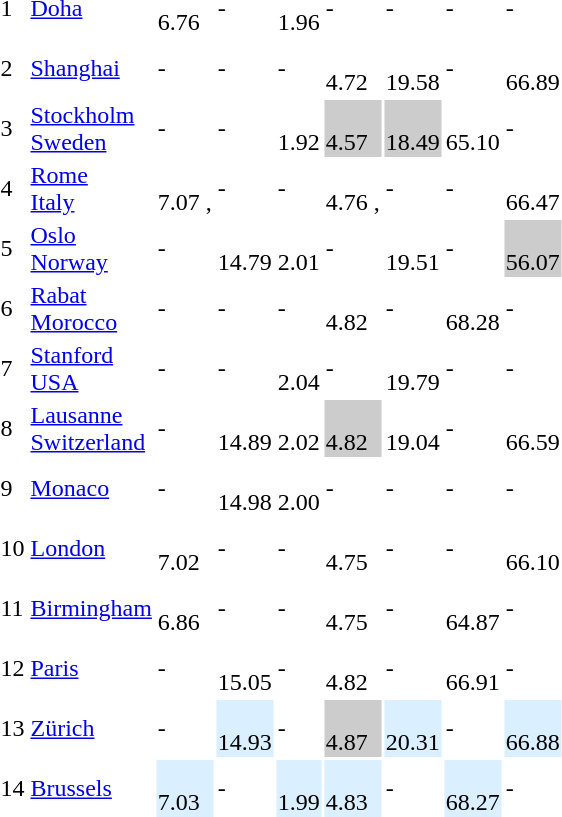<table>
<tr>
<td>1</td>
<td align=left><a href='#'>Doha</a></td>
<td><br>6.76 </td>
<td>-</td>
<td><br>1.96 </td>
<td>-</td>
<td>-</td>
<td>-</td>
<td>-</td>
</tr>
<tr>
<td>2</td>
<td align=left><a href='#'>Shanghai</a></td>
<td>-</td>
<td>-</td>
<td>-</td>
<td><br>4.72 </td>
<td><br>19.58</td>
<td>-</td>
<td><br>66.89 </td>
</tr>
<tr>
<td>3</td>
<td align=left><a href='#'>Stockholm<br>Sweden</a></td>
<td>-</td>
<td>-</td>
<td><br>1.92</td>
<td style="background:#ccc;"><br>4.57 </td>
<td style="background:#ccc;"><br>18.49</td>
<td><br>65.10</td>
<td>-</td>
</tr>
<tr>
<td>4</td>
<td align=left><a href='#'>Rome<br>Italy</a></td>
<td><br>7.07 , </td>
<td>-</td>
<td>-</td>
<td><br>4.76 , </td>
<td>-</td>
<td>-</td>
<td><br>66.47</td>
</tr>
<tr>
<td>5</td>
<td align=left><a href='#'>Oslo<br>Norway</a></td>
<td>-</td>
<td><br>14.79 </td>
<td><br>2.01 </td>
<td>-</td>
<td><br>19.51</td>
<td>-</td>
<td style="background:#ccc;"><br>56.07</td>
</tr>
<tr>
<td>6</td>
<td align=left><a href='#'>Rabat<br>Morocco</a></td>
<td>-</td>
<td>-</td>
<td>-</td>
<td><br>4.82  </td>
<td>-</td>
<td><br>68.28  </td>
<td>-</td>
</tr>
<tr>
<td>7</td>
<td align=left><a href='#'>Stanford<br>USA</a></td>
<td>-</td>
<td>-</td>
<td><br>2.04 </td>
<td>-</td>
<td><br>19.79</td>
<td>-</td>
<td>-</td>
</tr>
<tr>
<td>8</td>
<td align=left><a href='#'>Lausanne<br>Switzerland</a></td>
<td>-</td>
<td><br>14.89 </td>
<td><br>2.02</td>
<td style="background:#ccc;"><br>4.82 </td>
<td><br>19.04</td>
<td>-</td>
<td><br>66.59 </td>
</tr>
<tr>
<td>9</td>
<td align=left><a href='#'>Monaco</a></td>
<td>-</td>
<td><br>14.98</td>
<td><br>2.00</td>
<td>-</td>
<td>-</td>
<td>-</td>
<td>-</td>
</tr>
<tr>
<td>10</td>
<td align=left><a href='#'>London</a></td>
<td><br>7.02 </td>
<td>-</td>
<td>-</td>
<td><br>4.75</td>
<td>-</td>
<td>-</td>
<td><br>66.10</td>
</tr>
<tr>
<td>11</td>
<td align=left><a href='#'>Birmingham</a></td>
<td><br>6.86  </td>
<td>-</td>
<td>-</td>
<td><br>4.75</td>
<td>-</td>
<td><br>64.87</td>
<td>-</td>
</tr>
<tr>
<td>12</td>
<td align=left><a href='#'>Paris</a></td>
<td>-</td>
<td><br>15.05</td>
<td>-</td>
<td><br>4.82  </td>
<td>-</td>
<td><br>66.91</td>
<td>-</td>
</tr>
<tr>
<td>13</td>
<td align=left><a href='#'>Zürich</a></td>
<td>-</td>
<td style="background:#daefff;"><br>14.93 </td>
<td>-</td>
<td style="background:#ccc;"><br>4.87</td>
<td style="background:#daefff;"><br>20.31  </td>
<td>-</td>
<td style="background:#daefff;"><br>66.88</td>
</tr>
<tr>
<td>14</td>
<td align=left><a href='#'>Brussels</a></td>
<td style="background:#daefff;"><br>7.03</td>
<td>-</td>
<td style="background:#daefff;"><br>1.99</td>
<td style="background:#daefff;"><br>4.83</td>
<td>-</td>
<td style="background:#daefff;"><br>68.27</td>
<td>-</td>
</tr>
</table>
